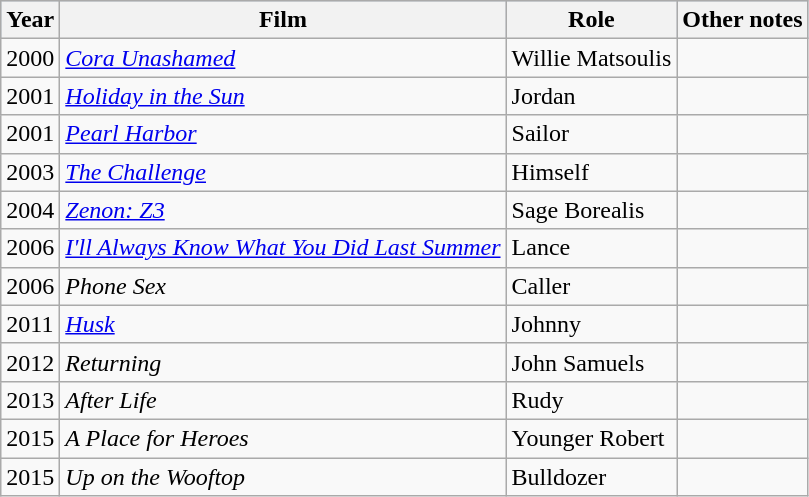<table class="wikitable">
<tr style="background:#b0c4de; text-align:center;">
<th>Year</th>
<th>Film</th>
<th>Role</th>
<th>Other notes</th>
</tr>
<tr>
<td>2000</td>
<td><em><a href='#'>Cora Unashamed</a></em></td>
<td>Willie Matsoulis</td>
<td></td>
</tr>
<tr>
<td>2001</td>
<td><em><a href='#'>Holiday in the Sun</a></em></td>
<td>Jordan</td>
<td></td>
</tr>
<tr>
<td>2001</td>
<td><em><a href='#'>Pearl Harbor</a></em></td>
<td>Sailor</td>
<td></td>
</tr>
<tr>
<td>2003</td>
<td><em><a href='#'>The Challenge</a></em></td>
<td>Himself</td>
<td></td>
</tr>
<tr>
<td>2004</td>
<td><em><a href='#'>Zenon: Z3</a></em></td>
<td>Sage Borealis</td>
<td></td>
</tr>
<tr>
<td>2006</td>
<td><em><a href='#'>I'll Always Know What You Did Last Summer</a></em></td>
<td>Lance</td>
<td></td>
</tr>
<tr>
<td>2006</td>
<td><em>Phone Sex</em></td>
<td>Caller</td>
<td></td>
</tr>
<tr>
<td>2011</td>
<td><em><a href='#'>Husk</a></em></td>
<td>Johnny</td>
<td></td>
</tr>
<tr>
<td>2012</td>
<td><em>Returning</em></td>
<td>John Samuels</td>
<td></td>
</tr>
<tr>
<td>2013</td>
<td><em>After Life</em></td>
<td>Rudy</td>
<td></td>
</tr>
<tr>
<td>2015</td>
<td><em>A Place for Heroes</em></td>
<td>Younger Robert</td>
<td></td>
</tr>
<tr>
<td>2015</td>
<td><em>Up on the Wooftop</em></td>
<td>Bulldozer</td>
<td></td>
</tr>
</table>
